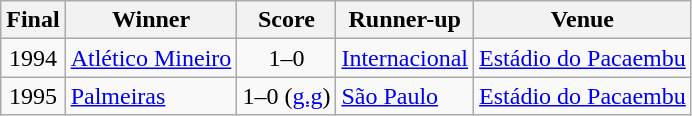<table class="wikitable sortable">
<tr>
<th>Final</th>
<th>Winner</th>
<th>Score</th>
<th>Runner-up</th>
<th>Venue</th>
</tr>
<tr>
<td align="center">1994</td>
<td><a href='#'>Atlético Mineiro</a></td>
<td align="center">1–0</td>
<td><a href='#'>Internacional</a></td>
<td><a href='#'>Estádio do Pacaembu</a></td>
</tr>
<tr>
<td align="center">1995</td>
<td><a href='#'>Palmeiras</a></td>
<td align="center">1–0 (<a href='#'>g.g</a>)</td>
<td><a href='#'>São Paulo</a></td>
<td><a href='#'>Estádio do Pacaembu</a></td>
</tr>
</table>
